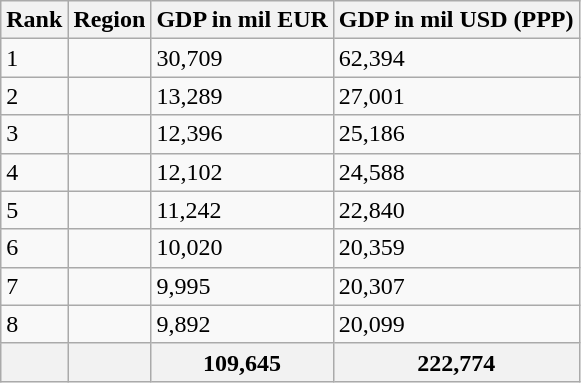<table class="wikitable sortable">
<tr>
<th>Rank</th>
<th>Region</th>
<th>GDP in mil EUR</th>
<th>GDP in mil USD (PPP)</th>
</tr>
<tr>
<td>1</td>
<td></td>
<td>30,709</td>
<td>62,394</td>
</tr>
<tr>
<td>2</td>
<td></td>
<td>13,289</td>
<td>27,001</td>
</tr>
<tr>
<td>3</td>
<td></td>
<td>12,396</td>
<td>25,186</td>
</tr>
<tr>
<td>4</td>
<td></td>
<td>12,102</td>
<td>24,588</td>
</tr>
<tr>
<td>5</td>
<td></td>
<td>11,242</td>
<td>22,840</td>
</tr>
<tr>
<td>6</td>
<td></td>
<td>10,020</td>
<td>20,359</td>
</tr>
<tr>
<td>7</td>
<td></td>
<td>9,995</td>
<td>20,307</td>
</tr>
<tr>
<td>8</td>
<td></td>
<td>9,892</td>
<td>20,099</td>
</tr>
<tr>
<th></th>
<th></th>
<th>109,645</th>
<th>222,774</th>
</tr>
</table>
